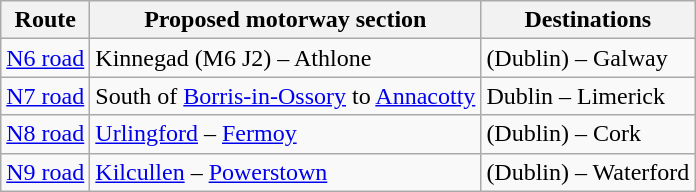<table class="wikitable">
<tr>
<th>Route</th>
<th>Proposed motorway section</th>
<th>Destinations</th>
</tr>
<tr>
<td><a href='#'>N6 road</a></td>
<td>Kinnegad (M6 J2) – Athlone</td>
<td>(Dublin) – Galway</td>
</tr>
<tr>
<td><a href='#'>N7 road</a></td>
<td>South of <a href='#'>Borris-in-Ossory</a> to <a href='#'>Annacotty</a></td>
<td>Dublin – Limerick</td>
</tr>
<tr>
<td><a href='#'>N8 road</a></td>
<td><a href='#'>Urlingford</a> – <a href='#'>Fermoy</a></td>
<td>(Dublin) – Cork</td>
</tr>
<tr>
<td><a href='#'>N9 road</a></td>
<td><a href='#'>Kilcullen</a> – <a href='#'>Powerstown</a></td>
<td>(Dublin) – Waterford</td>
</tr>
</table>
